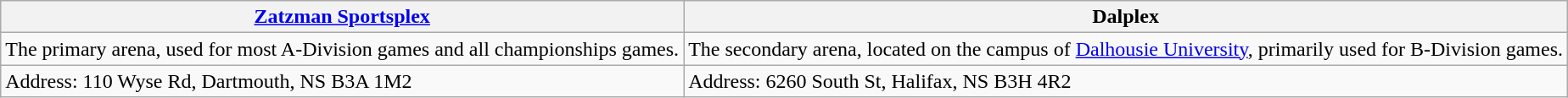<table class="wikitable">
<tr>
<th><a href='#'>Zatzman Sportsplex</a></th>
<th>Dalplex</th>
</tr>
<tr>
<td>The primary arena, used for most A-Division games and all championships games.</td>
<td>The secondary arena, located on the campus of <a href='#'>Dalhousie University</a>, primarily used for B-Division games.</td>
</tr>
<tr>
<td>Address: 110 Wyse Rd, Dartmouth, NS B3A 1M2</td>
<td>Address: 6260 South St, Halifax, NS B3H 4R2</td>
</tr>
</table>
